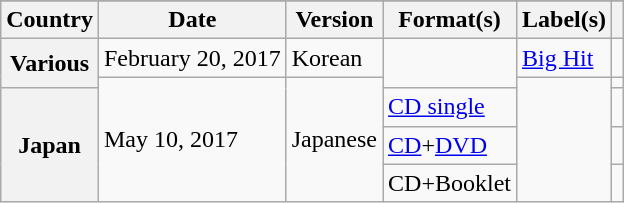<table class="wikitable plainrowheaders" border="1">
<tr>
</tr>
<tr>
<th scope="col">Country</th>
<th scope="col">Date</th>
<th scope="col">Version</th>
<th scope="col">Format(s)</th>
<th scope="col">Label(s)</th>
<th scope="col"></th>
</tr>
<tr>
<th rowspan="2" scope="row">Various</th>
<td>February 20, 2017</td>
<td>Korean</td>
<td rowspan="2"></td>
<td><a href='#'>Big Hit</a></td>
<td style="text-align: center;"></td>
</tr>
<tr>
<td rowspan="4">May 10, 2017</td>
<td rowspan="4">Japanese</td>
<td rowspan="4"></td>
<td style="text-align: center;"></td>
</tr>
<tr>
<th scope="row" rowspan="4">Japan</th>
<td><a href='#'>CD single</a></td>
<td style="text-align: center;"></td>
</tr>
<tr>
<td><a href='#'>CD</a>+<a href='#'>DVD</a></td>
<td style="text-align: center;"></td>
</tr>
<tr>
<td>CD+Booklet</td>
<td style="text-align: center;"></td>
</tr>
</table>
